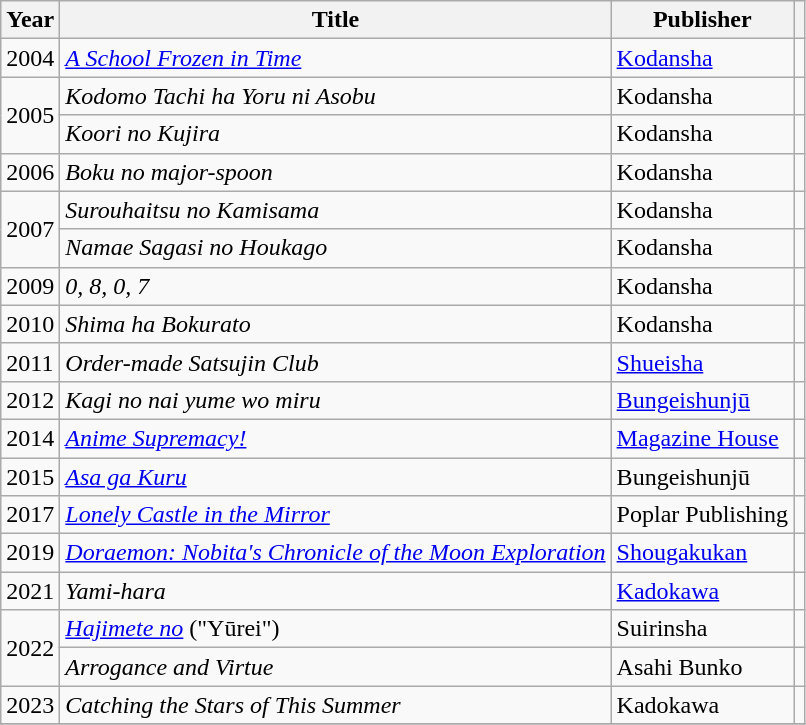<table class="wikitable sortable">
<tr>
<th>Year</th>
<th>Title</th>
<th>Publisher</th>
<th class="unsortable"></th>
</tr>
<tr>
<td>2004</td>
<td><em><a href='#'>A School Frozen in Time</a></em></td>
<td><a href='#'>Kodansha</a></td>
<td></td>
</tr>
<tr>
<td rowspan=2>2005</td>
<td><em>Kodomo Tachi ha Yoru ni Asobu</em></td>
<td>Kodansha</td>
<td></td>
</tr>
<tr>
<td><em>Koori no Kujira</em></td>
<td>Kodansha</td>
<td></td>
</tr>
<tr>
<td>2006</td>
<td><em>Boku no major-spoon</em></td>
<td>Kodansha</td>
<td></td>
</tr>
<tr>
<td rowspan=2>2007</td>
<td><em>Surouhaitsu no Kamisama</em></td>
<td>Kodansha</td>
<td></td>
</tr>
<tr>
<td><em>Namae Sagasi no Houkago</em></td>
<td>Kodansha</td>
<td></td>
</tr>
<tr>
<td>2009</td>
<td><em>0, 8, 0, 7</em></td>
<td>Kodansha</td>
<td></td>
</tr>
<tr>
<td>2010</td>
<td><em>Shima ha Bokurato</em></td>
<td>Kodansha</td>
<td></td>
</tr>
<tr>
<td>2011</td>
<td><em>Order-made Satsujin Club</em></td>
<td><a href='#'>Shueisha</a></td>
<td></td>
</tr>
<tr>
<td>2012</td>
<td><em>Kagi no nai yume wo miru</em></td>
<td><a href='#'>Bungeishunjū</a></td>
<td></td>
</tr>
<tr>
<td>2014</td>
<td><em><a href='#'>Anime Supremacy!</a></em></td>
<td><a href='#'>Magazine House</a></td>
<td></td>
</tr>
<tr>
<td>2015</td>
<td><em><a href='#'>Asa ga Kuru</a></em></td>
<td>Bungeishunjū</td>
<td></td>
</tr>
<tr>
<td>2017</td>
<td><em><a href='#'>Lonely Castle in the Mirror</a></em></td>
<td>Poplar Publishing</td>
<td></td>
</tr>
<tr>
<td>2019</td>
<td><em><a href='#'>Doraemon: Nobita's Chronicle of the Moon Exploration</a></em></td>
<td><a href='#'>Shougakukan</a></td>
<td></td>
</tr>
<tr>
<td>2021</td>
<td><em>Yami-hara</em></td>
<td><a href='#'>Kadokawa</a></td>
<td></td>
</tr>
<tr>
<td rowspan="2">2022</td>
<td><em><a href='#'>Hajimete no</a></em> ("Yūrei")</td>
<td>Suirinsha</td>
<td></td>
</tr>
<tr>
<td><em>Arrogance and Virtue</em></td>
<td>Asahi Bunko</td>
<td></td>
</tr>
<tr>
<td>2023</td>
<td><em>Catching the Stars of This Summer</em></td>
<td>Kadokawa</td>
<td></td>
</tr>
<tr>
</tr>
</table>
